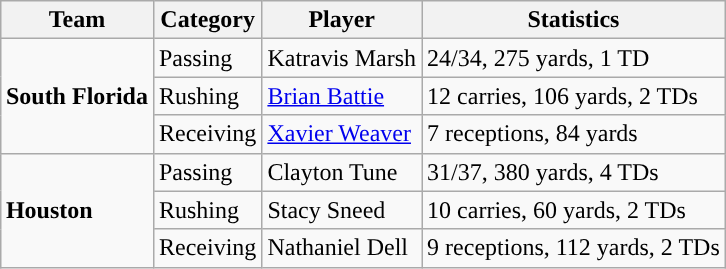<table class="wikitable" style="float: right;">
<tr>
<th>Team</th>
<th>Category</th>
<th>Player</th>
<th>Statistics</th>
</tr>
<tr>
<td rowspan=3><strong>South Florida</strong></td>
<td>Passing</td>
<td>Katravis Marsh</td>
<td>24/34, 275 yards, 1 TD</td>
</tr>
<tr>
<td>Rushing</td>
<td><a href='#'>Brian Battie</a></td>
<td>12 carries, 106 yards, 2 TDs</td>
</tr>
<tr>
<td>Receiving</td>
<td><a href='#'>Xavier Weaver</a></td>
<td>7 receptions, 84 yards</td>
</tr>
<tr>
<td rowspan=3><strong>Houston</strong></td>
<td>Passing</td>
<td>Clayton Tune</td>
<td>31/37, 380 yards, 4 TDs</td>
</tr>
<tr>
<td>Rushing</td>
<td>Stacy Sneed</td>
<td>10 carries, 60 yards, 2 TDs</td>
</tr>
<tr>
<td>Receiving</td>
<td>Nathaniel Dell</td>
<td>9 receptions, 112 yards, 2 TDs</td>
</tr>
</table>
